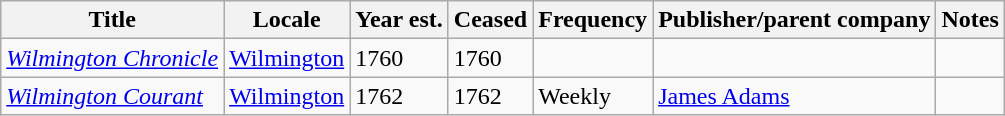<table class="wikitable sortable">
<tr>
<th>Title</th>
<th>Locale</th>
<th>Year est.</th>
<th>Ceased</th>
<th>Frequency</th>
<th>Publisher/parent company</th>
<th>Notes</th>
</tr>
<tr>
<td><em><a href='#'>Wilmington Chronicle</a></em></td>
<td><a href='#'>Wilmington</a></td>
<td>1760</td>
<td>1760</td>
<td></td>
<td></td>
<td></td>
</tr>
<tr>
<td><em><a href='#'>Wilmington Courant</a></em></td>
<td><a href='#'>Wilmington</a></td>
<td>1762</td>
<td>1762</td>
<td>Weekly</td>
<td><a href='#'>James Adams</a></td>
<td></td>
</tr>
</table>
